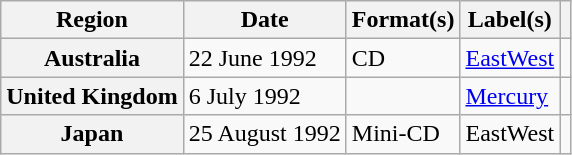<table class="wikitable plainrowheaders">
<tr>
<th scope="col">Region</th>
<th scope="col">Date</th>
<th scope="col">Format(s)</th>
<th scope="col">Label(s)</th>
<th scope="col"></th>
</tr>
<tr>
<th scope="row">Australia</th>
<td>22 June 1992</td>
<td>CD</td>
<td><a href='#'>EastWest</a></td>
<td></td>
</tr>
<tr>
<th scope="row">United Kingdom</th>
<td>6 July 1992</td>
<td></td>
<td><a href='#'>Mercury</a></td>
<td></td>
</tr>
<tr>
<th scope="row">Japan</th>
<td>25 August 1992</td>
<td>Mini-CD</td>
<td>EastWest</td>
<td></td>
</tr>
</table>
